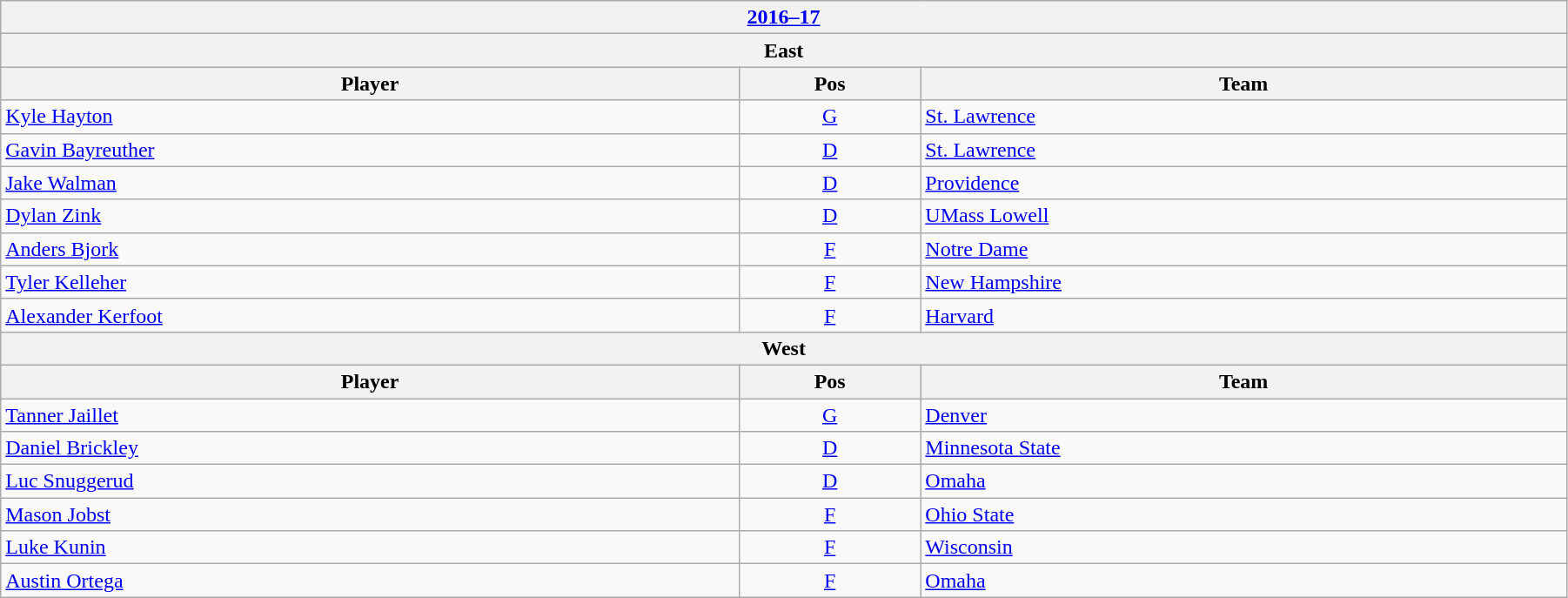<table class="wikitable" width=95%>
<tr>
<th colspan=3><a href='#'>2016–17</a></th>
</tr>
<tr>
<th colspan=3><strong>East</strong></th>
</tr>
<tr>
<th>Player</th>
<th>Pos</th>
<th>Team</th>
</tr>
<tr>
<td><a href='#'>Kyle Hayton</a></td>
<td style="text-align:center;"><a href='#'>G</a></td>
<td><a href='#'>St. Lawrence</a></td>
</tr>
<tr>
<td><a href='#'>Gavin Bayreuther</a></td>
<td style="text-align:center;"><a href='#'>D</a></td>
<td><a href='#'>St. Lawrence</a></td>
</tr>
<tr>
<td><a href='#'>Jake Walman</a></td>
<td style="text-align:center;"><a href='#'>D</a></td>
<td><a href='#'>Providence</a></td>
</tr>
<tr>
<td><a href='#'>Dylan Zink</a></td>
<td style="text-align:center;"><a href='#'>D</a></td>
<td><a href='#'>UMass Lowell</a></td>
</tr>
<tr>
<td><a href='#'>Anders Bjork</a></td>
<td style="text-align:center;"><a href='#'>F</a></td>
<td><a href='#'>Notre Dame</a></td>
</tr>
<tr>
<td><a href='#'>Tyler Kelleher</a></td>
<td style="text-align:center;"><a href='#'>F</a></td>
<td><a href='#'>New Hampshire</a></td>
</tr>
<tr>
<td><a href='#'>Alexander Kerfoot</a></td>
<td style="text-align:center;"><a href='#'>F</a></td>
<td><a href='#'>Harvard</a></td>
</tr>
<tr>
<th colspan=3><strong>West</strong></th>
</tr>
<tr>
<th>Player</th>
<th>Pos</th>
<th>Team</th>
</tr>
<tr>
<td><a href='#'>Tanner Jaillet</a></td>
<td style="text-align:center;"><a href='#'>G</a></td>
<td><a href='#'>Denver</a></td>
</tr>
<tr>
<td><a href='#'>Daniel Brickley</a></td>
<td style="text-align:center;"><a href='#'>D</a></td>
<td><a href='#'>Minnesota State</a></td>
</tr>
<tr>
<td><a href='#'>Luc Snuggerud</a></td>
<td style="text-align:center;"><a href='#'>D</a></td>
<td><a href='#'>Omaha</a></td>
</tr>
<tr>
<td><a href='#'>Mason Jobst</a></td>
<td style="text-align:center;"><a href='#'>F</a></td>
<td><a href='#'>Ohio State</a></td>
</tr>
<tr>
<td><a href='#'>Luke Kunin</a></td>
<td style="text-align:center;"><a href='#'>F</a></td>
<td><a href='#'>Wisconsin</a></td>
</tr>
<tr>
<td><a href='#'>Austin Ortega</a></td>
<td style="text-align:center;"><a href='#'>F</a></td>
<td><a href='#'>Omaha</a></td>
</tr>
</table>
